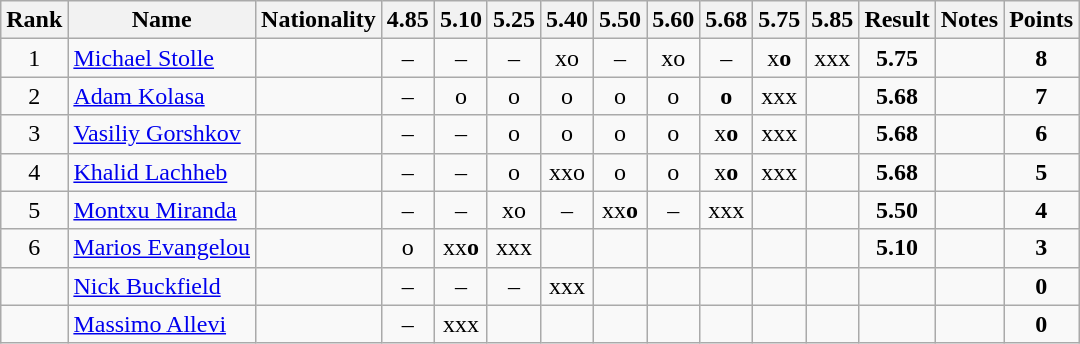<table class="wikitable sortable" style="text-align:center">
<tr>
<th>Rank</th>
<th>Name</th>
<th>Nationality</th>
<th>4.85</th>
<th>5.10</th>
<th>5.25</th>
<th>5.40</th>
<th>5.50</th>
<th>5.60</th>
<th>5.68</th>
<th>5.75</th>
<th>5.85</th>
<th>Result</th>
<th>Notes</th>
<th>Points</th>
</tr>
<tr>
<td>1</td>
<td align=left><a href='#'>Michael Stolle</a></td>
<td align=left></td>
<td>–</td>
<td>–</td>
<td>–</td>
<td>xo</td>
<td>–</td>
<td>xo</td>
<td>–</td>
<td>x<strong>o</strong></td>
<td>xxx</td>
<td><strong>5.75</strong></td>
<td></td>
<td><strong>8</strong></td>
</tr>
<tr>
<td>2</td>
<td align=left><a href='#'>Adam Kolasa</a></td>
<td align=left></td>
<td>–</td>
<td>o</td>
<td>o</td>
<td>o</td>
<td>o</td>
<td>o</td>
<td><strong>o</strong></td>
<td>xxx</td>
<td></td>
<td><strong>5.68</strong></td>
<td></td>
<td><strong>7</strong></td>
</tr>
<tr>
<td>3</td>
<td align=left><a href='#'>Vasiliy Gorshkov</a></td>
<td align=left></td>
<td>–</td>
<td>–</td>
<td>o</td>
<td>o</td>
<td>o</td>
<td>o</td>
<td>x<strong>o</strong></td>
<td>xxx</td>
<td></td>
<td><strong>5.68</strong></td>
<td></td>
<td><strong>6</strong></td>
</tr>
<tr>
<td>4</td>
<td align=left><a href='#'>Khalid Lachheb</a></td>
<td align=left></td>
<td>–</td>
<td>–</td>
<td>o</td>
<td>xxo</td>
<td>o</td>
<td>o</td>
<td>x<strong>o</strong></td>
<td>xxx</td>
<td></td>
<td><strong>5.68</strong></td>
<td></td>
<td><strong>5</strong></td>
</tr>
<tr>
<td>5</td>
<td align=left><a href='#'>Montxu Miranda</a></td>
<td align=left></td>
<td>–</td>
<td>–</td>
<td>xo</td>
<td>–</td>
<td>xx<strong>o</strong></td>
<td>–</td>
<td>xxx</td>
<td></td>
<td></td>
<td><strong>5.50</strong></td>
<td></td>
<td><strong>4</strong></td>
</tr>
<tr>
<td>6</td>
<td align=left><a href='#'>Marios Evangelou</a></td>
<td align=left></td>
<td>o</td>
<td>xx<strong>o</strong></td>
<td>xxx</td>
<td></td>
<td></td>
<td></td>
<td></td>
<td></td>
<td></td>
<td><strong>5.10</strong></td>
<td></td>
<td><strong>3</strong></td>
</tr>
<tr>
<td></td>
<td align=left><a href='#'>Nick Buckfield</a></td>
<td align=left></td>
<td>–</td>
<td>–</td>
<td>–</td>
<td>xxx</td>
<td></td>
<td></td>
<td></td>
<td></td>
<td></td>
<td><strong></strong></td>
<td></td>
<td><strong>0</strong></td>
</tr>
<tr>
<td></td>
<td align=left><a href='#'>Massimo Allevi</a></td>
<td align=left></td>
<td>–</td>
<td>xxx</td>
<td></td>
<td></td>
<td></td>
<td></td>
<td></td>
<td></td>
<td></td>
<td><strong></strong></td>
<td></td>
<td><strong>0</strong></td>
</tr>
</table>
